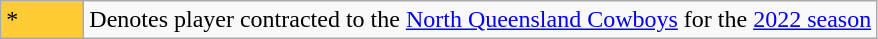<table class="wikitable">
<tr>
<td style="background:#FC3; width:3em;">*</td>
<td>Denotes player contracted to the <a href='#'>North Queensland Cowboys</a> for the <a href='#'>2022 season</a></td>
</tr>
</table>
